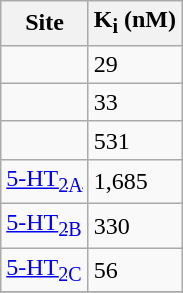<table class="wikitable floatright sortable">
<tr>
<th>Site</th>
<th>K<sub>i</sub> (nM)</th>
</tr>
<tr>
<td></td>
<td>29</td>
</tr>
<tr>
<td></td>
<td>33</td>
</tr>
<tr>
<td></td>
<td>531</td>
</tr>
<tr>
<td><a href='#'>5-HT<sub>2A</sub></a></td>
<td>1,685</td>
</tr>
<tr>
<td><a href='#'>5-HT<sub>2B</sub></a></td>
<td>330</td>
</tr>
<tr>
<td><a href='#'>5-HT<sub>2C</sub></a></td>
<td>56</td>
</tr>
<tr>
</tr>
</table>
